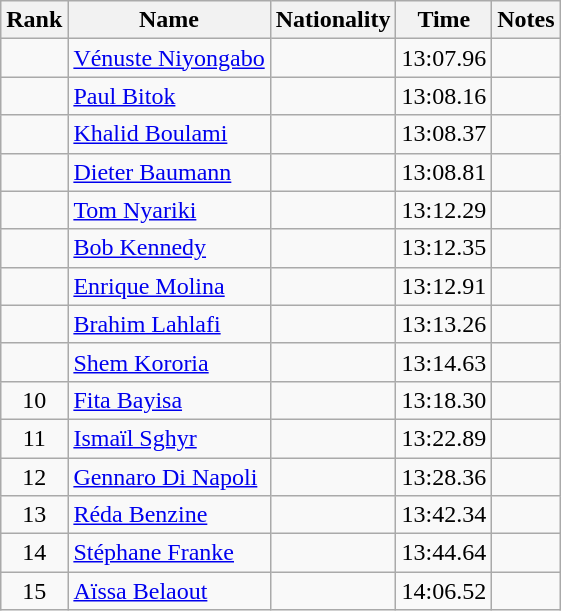<table class="wikitable sortable" style="text-align:center">
<tr>
<th>Rank</th>
<th>Name</th>
<th>Nationality</th>
<th>Time</th>
<th>Notes</th>
</tr>
<tr>
<td></td>
<td align=left><a href='#'>Vénuste Niyongabo</a></td>
<td align=left></td>
<td>13:07.96</td>
<td></td>
</tr>
<tr>
<td></td>
<td align=left><a href='#'>Paul Bitok</a></td>
<td align=left></td>
<td>13:08.16</td>
<td></td>
</tr>
<tr>
<td></td>
<td align=left><a href='#'>Khalid Boulami</a></td>
<td align=left></td>
<td>13:08.37</td>
<td></td>
</tr>
<tr>
<td></td>
<td align=left><a href='#'>Dieter Baumann</a></td>
<td align=left></td>
<td>13:08.81</td>
<td></td>
</tr>
<tr>
<td></td>
<td align=left><a href='#'>Tom Nyariki</a></td>
<td align=left></td>
<td>13:12.29</td>
<td></td>
</tr>
<tr>
<td></td>
<td align=left><a href='#'>Bob Kennedy</a></td>
<td align=left></td>
<td>13:12.35</td>
<td></td>
</tr>
<tr>
<td></td>
<td align=left><a href='#'>Enrique Molina</a></td>
<td align=left></td>
<td>13:12.91</td>
<td></td>
</tr>
<tr>
<td></td>
<td align=left><a href='#'>Brahim Lahlafi</a></td>
<td align=left></td>
<td>13:13.26</td>
<td></td>
</tr>
<tr>
<td></td>
<td align=left><a href='#'>Shem Kororia</a></td>
<td align=left></td>
<td>13:14.63</td>
<td></td>
</tr>
<tr>
<td>10</td>
<td align=left><a href='#'>Fita Bayisa</a></td>
<td align=left></td>
<td>13:18.30</td>
<td></td>
</tr>
<tr>
<td>11</td>
<td align=left><a href='#'>Ismaïl Sghyr</a></td>
<td align=left></td>
<td>13:22.89</td>
<td></td>
</tr>
<tr>
<td>12</td>
<td align=left><a href='#'>Gennaro Di Napoli</a></td>
<td align=left></td>
<td>13:28.36</td>
<td></td>
</tr>
<tr>
<td>13</td>
<td align=left><a href='#'>Réda Benzine</a></td>
<td align=left></td>
<td>13:42.34</td>
<td></td>
</tr>
<tr>
<td>14</td>
<td align=left><a href='#'>Stéphane Franke</a></td>
<td align=left></td>
<td>13:44.64</td>
<td></td>
</tr>
<tr>
<td>15</td>
<td align=left><a href='#'>Aïssa Belaout</a></td>
<td align=left></td>
<td>14:06.52</td>
<td></td>
</tr>
</table>
